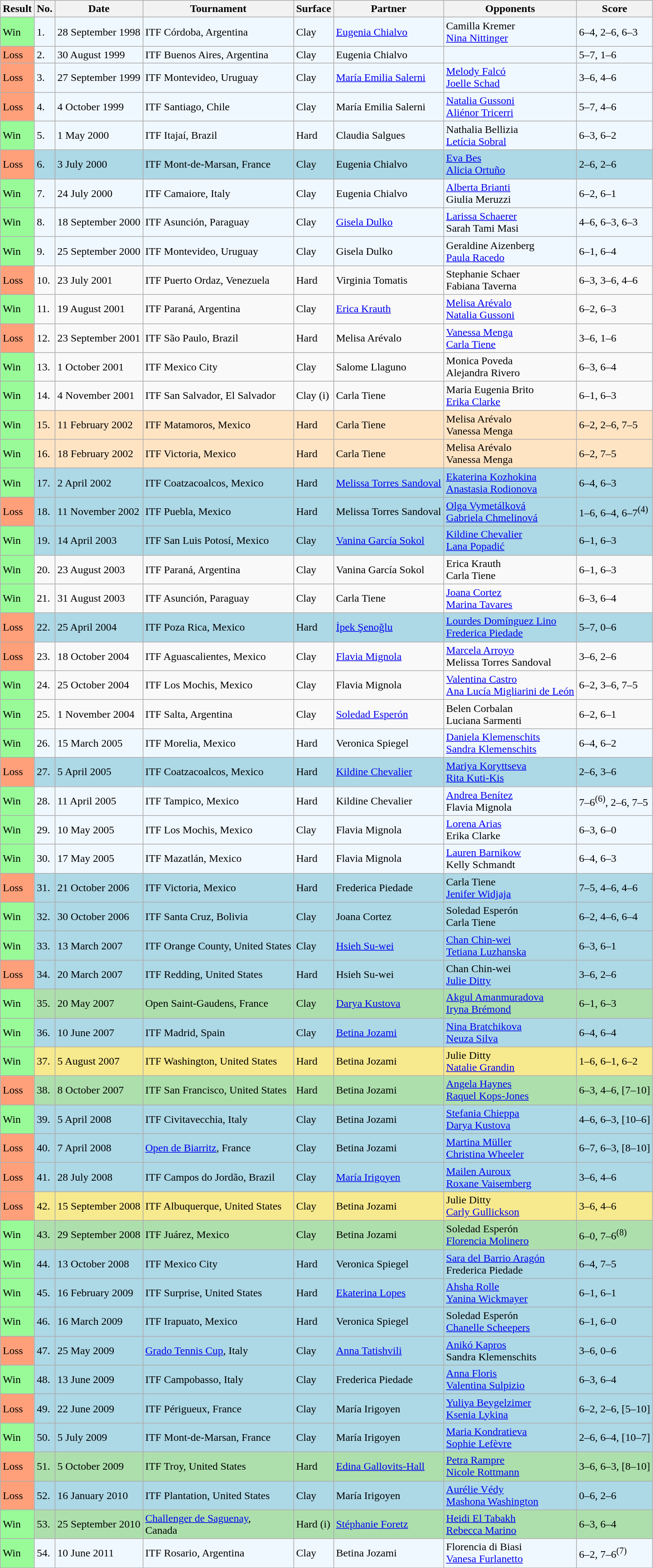<table class="sortable wikitable">
<tr>
<th>Result</th>
<th>No.</th>
<th>Date</th>
<th>Tournament</th>
<th>Surface</th>
<th>Partner</th>
<th>Opponents</th>
<th class="unsortable">Score</th>
</tr>
<tr style="background:#f0f8ff;">
<td style="background:#98fb98;">Win</td>
<td>1.</td>
<td>28 September 1998</td>
<td>ITF Córdoba, Argentina</td>
<td>Clay</td>
<td> <a href='#'>Eugenia Chialvo</a></td>
<td> Camilla Kremer <br>  <a href='#'>Nina Nittinger</a></td>
<td>6–4, 2–6, 6–3</td>
</tr>
<tr style="background:#f0f8ff;">
<td style="background:#ffa07a;">Loss</td>
<td>2.</td>
<td>30 August 1999</td>
<td>ITF Buenos Aires, Argentina</td>
<td>Clay</td>
<td> Eugenia Chialvo</td>
<td></td>
<td>5–7, 1–6</td>
</tr>
<tr style="background:#f0f8ff;">
<td style="background:#ffa07a;">Loss</td>
<td>3.</td>
<td>27 September 1999</td>
<td>ITF Montevideo, Uruguay</td>
<td>Clay</td>
<td> <a href='#'>María Emilia Salerni</a></td>
<td> <a href='#'>Melody Falcó</a> <br>  <a href='#'>Joelle Schad</a></td>
<td>3–6, 4–6</td>
</tr>
<tr style="background:#f0f8ff;">
<td style="background:#ffa07a;">Loss</td>
<td>4.</td>
<td>4 October 1999</td>
<td>ITF Santiago, Chile</td>
<td>Clay</td>
<td> María Emilia Salerni</td>
<td> <a href='#'>Natalia Gussoni</a> <br>  <a href='#'>Aliénor Tricerri</a></td>
<td>5–7, 4–6</td>
</tr>
<tr style="background:#f0f8ff;">
<td style="background:#98fb98;">Win</td>
<td>5.</td>
<td>1 May 2000</td>
<td>ITF Itajaí, Brazil</td>
<td>Hard</td>
<td> Claudia Salgues</td>
<td> Nathalia Bellizia <br>  <a href='#'>Letícia Sobral</a></td>
<td>6–3, 6–2</td>
</tr>
<tr style="background:lightblue;">
<td style="background:#ffa07a;">Loss</td>
<td>6.</td>
<td>3 July 2000</td>
<td>ITF Mont-de-Marsan, France</td>
<td>Clay</td>
<td> Eugenia Chialvo</td>
<td> <a href='#'>Eva Bes</a> <br>  <a href='#'>Alicia Ortuño</a></td>
<td>2–6, 2–6</td>
</tr>
<tr style="background:#f0f8ff;">
<td style="background:#98fb98;">Win</td>
<td>7.</td>
<td>24 July 2000</td>
<td>ITF Camaiore, Italy</td>
<td>Clay</td>
<td> Eugenia Chialvo</td>
<td> <a href='#'>Alberta Brianti</a> <br>  Giulia Meruzzi</td>
<td>6–2, 6–1</td>
</tr>
<tr style="background:#f0f8ff;">
<td style="background:#98fb98;">Win</td>
<td>8.</td>
<td>18 September 2000</td>
<td>ITF Asunción, Paraguay</td>
<td>Clay</td>
<td> <a href='#'>Gisela Dulko</a></td>
<td> <a href='#'>Larissa Schaerer</a> <br>  Sarah Tami Masi</td>
<td>4–6, 6–3, 6–3</td>
</tr>
<tr style="background:#f0f8ff;">
<td style="background:#98fb98;">Win</td>
<td>9.</td>
<td>25 September 2000</td>
<td>ITF Montevideo, Uruguay</td>
<td>Clay</td>
<td> Gisela Dulko</td>
<td> Geraldine Aizenberg <br>  <a href='#'>Paula Racedo</a></td>
<td>6–1, 6–4</td>
</tr>
<tr>
<td style="background:#ffa07a;">Loss</td>
<td>10.</td>
<td>23 July 2001</td>
<td>ITF Puerto Ordaz, Venezuela</td>
<td>Hard</td>
<td> Virginia Tomatis</td>
<td> Stephanie Schaer <br>  Fabiana Taverna</td>
<td>6–3, 3–6, 4–6</td>
</tr>
<tr>
<td style="background:#98fb98;">Win</td>
<td>11.</td>
<td>19 August 2001</td>
<td>ITF Paraná, Argentina</td>
<td>Clay</td>
<td> <a href='#'>Erica Krauth</a></td>
<td> <a href='#'>Melisa Arévalo</a> <br>  <a href='#'>Natalia Gussoni</a></td>
<td>6–2, 6–3</td>
</tr>
<tr>
<td style="background:#ffa07a;">Loss</td>
<td>12.</td>
<td>23 September 2001</td>
<td>ITF São Paulo, Brazil</td>
<td>Hard</td>
<td> Melisa Arévalo</td>
<td> <a href='#'>Vanessa Menga</a> <br>  <a href='#'>Carla Tiene</a></td>
<td>3–6, 1–6</td>
</tr>
<tr>
<td style="background:#98fb98;">Win</td>
<td>13.</td>
<td>1 October 2001</td>
<td>ITF Mexico City</td>
<td>Clay</td>
<td> Salome Llaguno</td>
<td> Monica Poveda <br>  Alejandra Rivero</td>
<td>6–3, 6–4</td>
</tr>
<tr>
<td style="background:#98fb98;">Win</td>
<td>14.</td>
<td>4 November 2001</td>
<td>ITF San Salvador, El Salvador</td>
<td>Clay (i)</td>
<td> Carla Tiene</td>
<td> Maria Eugenia Brito <br>  <a href='#'>Erika Clarke</a></td>
<td>6–1, 6–3</td>
</tr>
<tr style="background:#ffe4c4;">
<td style="background:#98fb98;">Win</td>
<td>15.</td>
<td>11 February 2002</td>
<td>ITF Matamoros, Mexico</td>
<td>Hard</td>
<td> Carla Tiene</td>
<td> Melisa Arévalo <br>  Vanessa Menga</td>
<td>6–2, 2–6, 7–5</td>
</tr>
<tr style="background:#ffe4c4;">
<td style="background:#98fb98;">Win</td>
<td>16.</td>
<td>18 February 2002</td>
<td>ITF Victoria, Mexico</td>
<td>Hard</td>
<td> Carla Tiene</td>
<td> Melisa Arévalo <br>  Vanessa Menga</td>
<td>6–2, 7–5</td>
</tr>
<tr style="background:lightblue;">
<td style="background:#98fb98;">Win</td>
<td>17.</td>
<td>2 April 2002</td>
<td>ITF Coatzacoalcos, Mexico</td>
<td>Hard</td>
<td> <a href='#'>Melissa Torres Sandoval</a></td>
<td> <a href='#'>Ekaterina Kozhokina</a> <br>  <a href='#'>Anastasia Rodionova</a></td>
<td>6–4, 6–3</td>
</tr>
<tr style="background:lightblue;">
<td style="background:#ffa07a;">Loss</td>
<td>18.</td>
<td>11 November 2002</td>
<td>ITF Puebla, Mexico</td>
<td>Hard</td>
<td> Melissa Torres Sandoval</td>
<td> <a href='#'>Olga Vymetálková</a> <br>  <a href='#'>Gabriela Chmelinová</a></td>
<td>1–6, 6–4, 6–7<sup>(4)</sup></td>
</tr>
<tr style="background:lightblue;">
<td style="background:#98fb98;">Win</td>
<td>19.</td>
<td>14 April 2003</td>
<td>ITF San Luis Potosí, Mexico</td>
<td>Clay</td>
<td> <a href='#'>Vanina García Sokol</a></td>
<td> <a href='#'>Kildine Chevalier</a> <br>  <a href='#'>Lana Popadić</a></td>
<td>6–1, 6–3</td>
</tr>
<tr>
<td style="background:#98fb98;">Win</td>
<td>20.</td>
<td>23 August 2003</td>
<td>ITF Paraná, Argentina</td>
<td>Clay</td>
<td> Vanina García Sokol</td>
<td> Erica Krauth <br>  Carla Tiene</td>
<td>6–1, 6–3</td>
</tr>
<tr>
<td style="background:#98fb98;">Win</td>
<td>21.</td>
<td>31 August 2003</td>
<td>ITF Asunción, Paraguay</td>
<td>Clay</td>
<td> Carla Tiene</td>
<td> <a href='#'>Joana Cortez</a> <br>  <a href='#'>Marina Tavares</a></td>
<td>6–3, 6–4</td>
</tr>
<tr style="background:lightblue;">
<td style="background:#ffa07a;">Loss</td>
<td>22.</td>
<td>25 April 2004</td>
<td>ITF Poza Rica, Mexico</td>
<td>Hard</td>
<td> <a href='#'>İpek Şenoğlu</a></td>
<td> <a href='#'>Lourdes Domínguez Lino</a> <br>  <a href='#'>Frederica Piedade</a></td>
<td>5–7, 0–6</td>
</tr>
<tr>
<td style="background:#ffa07a;">Loss</td>
<td>23.</td>
<td>18 October 2004</td>
<td>ITF Aguascalientes, Mexico</td>
<td>Clay</td>
<td> <a href='#'>Flavia Mignola</a></td>
<td> <a href='#'>Marcela Arroyo</a> <br>  Melissa Torres Sandoval</td>
<td>3–6, 2–6</td>
</tr>
<tr>
<td style="background:#98fb98;">Win</td>
<td>24.</td>
<td>25 October 2004</td>
<td>ITF Los Mochis, Mexico</td>
<td>Clay</td>
<td> Flavia Mignola</td>
<td> <a href='#'>Valentina Castro</a> <br>  <a href='#'>Ana Lucía Migliarini de León</a></td>
<td>6–2, 3–6, 7–5</td>
</tr>
<tr>
<td style="background:#98fb98;">Win</td>
<td>25.</td>
<td>1 November 2004</td>
<td>ITF Salta, Argentina</td>
<td>Clay</td>
<td> <a href='#'>Soledad Esperón</a></td>
<td> Belen Corbalan <br>  Luciana Sarmenti</td>
<td>6–2, 6–1</td>
</tr>
<tr style="background:#f0f8ff;">
<td style="background:#98fb98;">Win</td>
<td>26.</td>
<td>15 March 2005</td>
<td>ITF Morelia, Mexico</td>
<td>Hard</td>
<td> Veronica Spiegel</td>
<td> <a href='#'>Daniela Klemenschits</a> <br>  <a href='#'>Sandra Klemenschits</a></td>
<td>6–4, 6–2</td>
</tr>
<tr style="background:lightblue;">
<td style="background:#ffa07a;">Loss</td>
<td>27.</td>
<td>5 April 2005</td>
<td>ITF Coatzacoalcos, Mexico</td>
<td>Hard</td>
<td> <a href='#'>Kildine Chevalier</a></td>
<td> <a href='#'>Mariya Koryttseva</a> <br>  <a href='#'>Rita Kuti-Kis</a></td>
<td>2–6, 3–6</td>
</tr>
<tr style="background:#f0f8ff;">
<td style="background:#98fb98;">Win</td>
<td>28.</td>
<td>11 April 2005</td>
<td>ITF Tampico, Mexico</td>
<td>Hard</td>
<td> Kildine Chevalier</td>
<td> <a href='#'>Andrea Benítez</a> <br>  Flavia Mignola</td>
<td>7–6<sup>(6)</sup>, 2–6, 7–5</td>
</tr>
<tr style="background:#f0f8ff;">
<td style="background:#98fb98;">Win</td>
<td>29.</td>
<td>10 May 2005</td>
<td>ITF Los Mochis, Mexico</td>
<td>Clay</td>
<td> Flavia Mignola</td>
<td> <a href='#'>Lorena Arias</a> <br>  Erika Clarke</td>
<td>6–3, 6–0</td>
</tr>
<tr style="background:#f0f8ff;">
<td style="background:#98fb98;">Win</td>
<td>30.</td>
<td>17 May 2005</td>
<td>ITF Mazatlán, Mexico</td>
<td>Hard</td>
<td> Flavia Mignola</td>
<td> <a href='#'>Lauren Barnikow</a> <br>  Kelly Schmandt</td>
<td>6–4, 6–3</td>
</tr>
<tr style="background:lightblue;">
<td style="background:#ffa07a;">Loss</td>
<td>31.</td>
<td>21 October 2006</td>
<td>ITF Victoria, Mexico</td>
<td>Hard</td>
<td> Frederica Piedade</td>
<td> Carla Tiene <br>  <a href='#'>Jenifer Widjaja</a></td>
<td>7–5, 4–6, 4–6</td>
</tr>
<tr style="background:lightblue;">
<td style="background:#98fb98;">Win</td>
<td>32.</td>
<td>30 October 2006</td>
<td>ITF Santa Cruz, Bolivia</td>
<td>Clay</td>
<td> Joana Cortez</td>
<td> Soledad Esperón <br>  Carla Tiene</td>
<td>6–2, 4–6, 6–4</td>
</tr>
<tr style="background:lightblue;">
<td style="background:#98fb98;">Win</td>
<td>33.</td>
<td>13 March 2007</td>
<td>ITF Orange County, United States</td>
<td>Clay</td>
<td> <a href='#'>Hsieh Su-wei</a></td>
<td> <a href='#'>Chan Chin-wei</a> <br>  <a href='#'>Tetiana Luzhanska</a></td>
<td>6–3, 6–1</td>
</tr>
<tr style="background:lightblue;">
<td style="background:#ffa07a;">Loss</td>
<td>34.</td>
<td>20 March 2007</td>
<td>ITF Redding, United States</td>
<td>Hard</td>
<td> Hsieh Su-wei</td>
<td> Chan Chin-wei <br>  <a href='#'>Julie Ditty</a></td>
<td>3–6, 2–6</td>
</tr>
<tr style="background:#addfad;">
<td style="background:#98fb98;">Win</td>
<td>35.</td>
<td>20 May 2007</td>
<td>Open Saint-Gaudens, France</td>
<td>Clay</td>
<td> <a href='#'>Darya Kustova</a></td>
<td> <a href='#'>Akgul Amanmuradova</a> <br>  <a href='#'>Iryna Brémond</a></td>
<td>6–1, 6–3</td>
</tr>
<tr style="background:lightblue;">
<td style="background:#98fb98;">Win</td>
<td>36.</td>
<td>10 June 2007</td>
<td>ITF Madrid, Spain</td>
<td>Clay</td>
<td> <a href='#'>Betina Jozami</a></td>
<td> <a href='#'>Nina Bratchikova</a> <br>  <a href='#'>Neuza Silva</a></td>
<td>6–4, 6–4</td>
</tr>
<tr style="background:#f7e98e;">
<td style="background:#98fb98;">Win</td>
<td>37.</td>
<td>5 August 2007</td>
<td>ITF Washington, United States</td>
<td>Hard</td>
<td> Betina Jozami</td>
<td> Julie Ditty <br>  <a href='#'>Natalie Grandin</a></td>
<td>1–6, 6–1, 6–2</td>
</tr>
<tr style="background:#addfad;">
<td style="background:#ffa07a;">Loss</td>
<td>38.</td>
<td>8 October 2007</td>
<td>ITF San Francisco, United States</td>
<td>Hard</td>
<td> Betina Jozami</td>
<td> <a href='#'>Angela Haynes</a> <br>  <a href='#'>Raquel Kops-Jones</a></td>
<td>6–3, 4–6, [7–10]</td>
</tr>
<tr style="background:lightblue;">
<td style="background:#98fb98;">Win</td>
<td>39.</td>
<td>5 April 2008</td>
<td>ITF Civitavecchia, Italy</td>
<td>Clay</td>
<td> Betina Jozami</td>
<td> <a href='#'>Stefania Chieppa</a> <br>  <a href='#'>Darya Kustova</a></td>
<td>4–6, 6–3, [10–6]</td>
</tr>
<tr style="background:lightblue;">
<td style="background:#ffa07a;">Loss</td>
<td>40.</td>
<td>7 April 2008</td>
<td><a href='#'>Open de Biarritz</a>, France</td>
<td>Clay</td>
<td> Betina Jozami</td>
<td> <a href='#'>Martina Müller</a> <br>  <a href='#'>Christina Wheeler</a></td>
<td>6–7, 6–3, [8–10]</td>
</tr>
<tr style="background:lightblue;">
<td style="background:#ffa07a;">Loss</td>
<td>41.</td>
<td>28 July 2008</td>
<td>ITF Campos do Jordão, Brazil</td>
<td>Clay</td>
<td> <a href='#'>María Irigoyen</a></td>
<td> <a href='#'>Mailen Auroux</a> <br>  <a href='#'>Roxane Vaisemberg</a></td>
<td>3–6, 4–6</td>
</tr>
<tr style="background:#f7e98e;">
<td style="background:#ffa07a;">Loss</td>
<td>42.</td>
<td>15 September 2008</td>
<td>ITF Albuquerque, United States</td>
<td>Clay</td>
<td> Betina Jozami</td>
<td> Julie Ditty <br>  <a href='#'>Carly Gullickson</a></td>
<td>3–6, 4–6</td>
</tr>
<tr style="background:#addfad;">
<td style="background:#98fb98;">Win</td>
<td>43.</td>
<td>29 September 2008</td>
<td>ITF Juárez, Mexico</td>
<td>Clay</td>
<td> Betina Jozami</td>
<td> Soledad Esperón <br>  <a href='#'>Florencia Molinero</a></td>
<td>6–0, 7–6<sup>(8)</sup></td>
</tr>
<tr style="background:lightblue;">
<td style="background:#98fb98;">Win</td>
<td>44.</td>
<td>13 October 2008</td>
<td>ITF Mexico City</td>
<td>Hard</td>
<td> Veronica Spiegel</td>
<td> <a href='#'>Sara del Barrio Aragón</a> <br>  Frederica Piedade</td>
<td>6–4, 7–5</td>
</tr>
<tr style="background:lightblue;">
<td style="background:#98fb98;">Win</td>
<td>45.</td>
<td>16 February 2009</td>
<td>ITF Surprise, United States</td>
<td>Hard</td>
<td> <a href='#'>Ekaterina Lopes</a></td>
<td> <a href='#'>Ahsha Rolle</a> <br>  <a href='#'>Yanina Wickmayer</a></td>
<td>6–1, 6–1</td>
</tr>
<tr style="background:lightblue;">
<td style="background:#98fb98;">Win</td>
<td>46.</td>
<td>16 March 2009</td>
<td>ITF Irapuato, Mexico</td>
<td>Hard</td>
<td> Veronica Spiegel</td>
<td> Soledad Esperón <br>  <a href='#'>Chanelle Scheepers</a></td>
<td>6–1, 6–0</td>
</tr>
<tr style="background:lightblue;">
<td style="background:#ffa07a;">Loss</td>
<td>47.</td>
<td>25 May 2009</td>
<td><a href='#'>Grado Tennis Cup</a>, Italy</td>
<td>Clay</td>
<td> <a href='#'>Anna Tatishvili</a></td>
<td> <a href='#'>Anikó Kapros</a> <br>  Sandra Klemenschits</td>
<td>3–6, 0–6</td>
</tr>
<tr style="background:lightblue;">
<td style="background:#98fb98;">Win</td>
<td>48.</td>
<td>13 June 2009</td>
<td>ITF Campobasso, Italy</td>
<td>Clay</td>
<td> Frederica Piedade</td>
<td> <a href='#'>Anna Floris</a> <br>  <a href='#'>Valentina Sulpizio</a></td>
<td>6–3, 6–4</td>
</tr>
<tr style="background:lightblue;">
<td style="background:#ffa07a;">Loss</td>
<td>49.</td>
<td>22 June 2009</td>
<td>ITF Périgueux, France</td>
<td>Clay</td>
<td> María Irigoyen</td>
<td> <a href='#'>Yuliya Beygelzimer</a> <br>  <a href='#'>Ksenia Lykina</a></td>
<td>6–2, 2–6, [5–10]</td>
</tr>
<tr style="background:lightblue;">
<td style="background:#98fb98;">Win</td>
<td>50.</td>
<td>5 July 2009</td>
<td>ITF Mont-de-Marsan, France</td>
<td>Clay</td>
<td> María Irigoyen</td>
<td> <a href='#'>Maria Kondratieva</a> <br>  <a href='#'>Sophie Lefèvre</a></td>
<td>2–6, 6–4, [10–7]</td>
</tr>
<tr style="background:#addfad;">
<td style="background:#ffa07a;">Loss</td>
<td>51.</td>
<td>5 October 2009</td>
<td>ITF Troy, United States</td>
<td>Hard</td>
<td> <a href='#'>Edina Gallovits-Hall</a></td>
<td> <a href='#'>Petra Rampre</a> <br>  <a href='#'>Nicole Rottmann</a></td>
<td>3–6, 6–3, [8–10]</td>
</tr>
<tr style="background:lightblue;">
<td style="background:#ffa07a;">Loss</td>
<td>52.</td>
<td>16 January 2010</td>
<td>ITF Plantation, United States</td>
<td>Clay</td>
<td> María Irigoyen</td>
<td> <a href='#'>Aurélie Védy</a> <br>  <a href='#'>Mashona Washington</a></td>
<td>0–6, 2–6</td>
</tr>
<tr style="background:#addfad;">
<td style="background:#98fb98;">Win</td>
<td>53.</td>
<td>25 September 2010</td>
<td><a href='#'>Challenger de Saguenay</a>, <br>Canada</td>
<td>Hard (i)</td>
<td> <a href='#'>Stéphanie Foretz</a></td>
<td> <a href='#'>Heidi El Tabakh</a> <br>  <a href='#'>Rebecca Marino</a></td>
<td>6–3, 6–4</td>
</tr>
<tr style="background:#f0f8ff;">
<td style="background:#98fb98;">Win</td>
<td>54.</td>
<td>10 June 2011</td>
<td>ITF Rosario, Argentina</td>
<td>Clay</td>
<td> Betina Jozami</td>
<td> Florencia di Biasi <br>  <a href='#'>Vanesa Furlanetto</a></td>
<td>6–2, 7–6<sup>(7)</sup></td>
</tr>
</table>
